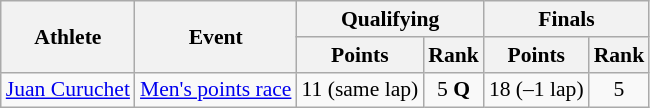<table class=wikitable style="font-size:90%">
<tr>
<th rowspan="2">Athlete</th>
<th rowspan="2">Event</th>
<th colspan="2">Qualifying</th>
<th colspan="2">Finals</th>
</tr>
<tr>
<th>Points</th>
<th>Rank</th>
<th>Points</th>
<th>Rank</th>
</tr>
<tr>
<td><a href='#'>Juan Curuchet</a></td>
<td><a href='#'>Men's points race</a></td>
<td align=center>11 (same lap)</td>
<td align=center>5 <strong>Q</strong></td>
<td align=center>18 (–1 lap)</td>
<td align=center>5</td>
</tr>
</table>
